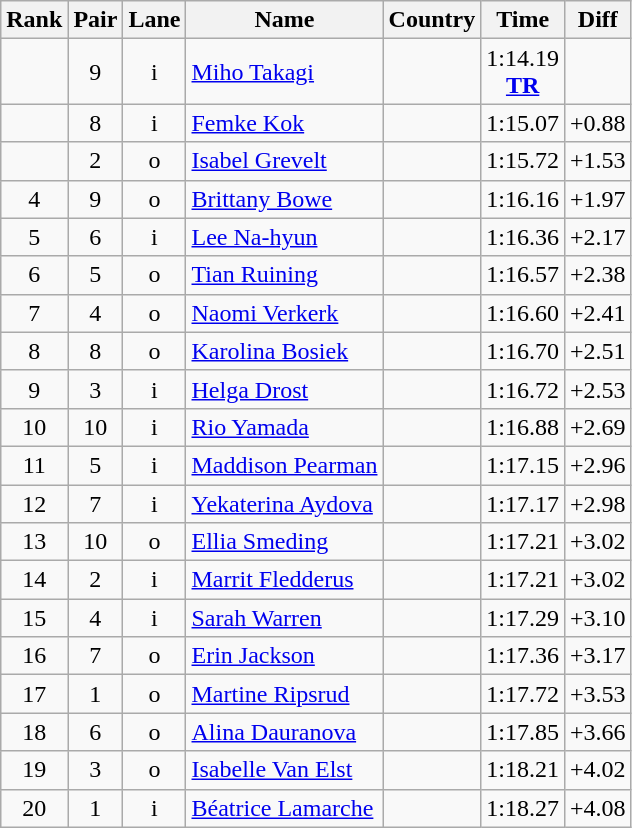<table class="wikitable sortable" style="text-align:center">
<tr>
<th>Rank</th>
<th>Pair</th>
<th>Lane</th>
<th>Name</th>
<th>Country</th>
<th>Time</th>
<th>Diff</th>
</tr>
<tr>
<td></td>
<td>9</td>
<td>i</td>
<td align=left><a href='#'>Miho Takagi</a></td>
<td align=left></td>
<td>1:14.19<br><strong><a href='#'>TR</a></strong></td>
<td></td>
</tr>
<tr>
<td></td>
<td>8</td>
<td>i</td>
<td align=left><a href='#'>Femke Kok</a></td>
<td align=left></td>
<td>1:15.07</td>
<td>+0.88</td>
</tr>
<tr>
<td></td>
<td>2</td>
<td>o</td>
<td align=left><a href='#'>Isabel Grevelt</a></td>
<td align=left></td>
<td>1:15.72</td>
<td>+1.53</td>
</tr>
<tr>
<td>4</td>
<td>9</td>
<td>o</td>
<td align=left><a href='#'>Brittany Bowe</a></td>
<td align=left></td>
<td>1:16.16</td>
<td>+1.97</td>
</tr>
<tr>
<td>5</td>
<td>6</td>
<td>i</td>
<td align=left><a href='#'>Lee Na-hyun</a></td>
<td align=left></td>
<td>1:16.36</td>
<td>+2.17</td>
</tr>
<tr>
<td>6</td>
<td>5</td>
<td>o</td>
<td align=left><a href='#'>Tian Ruining</a></td>
<td align=left></td>
<td>1:16.57</td>
<td>+2.38</td>
</tr>
<tr>
<td>7</td>
<td>4</td>
<td>o</td>
<td align=left><a href='#'>Naomi Verkerk</a></td>
<td align=left></td>
<td>1:16.60</td>
<td>+2.41</td>
</tr>
<tr>
<td>8</td>
<td>8</td>
<td>o</td>
<td align=left><a href='#'>Karolina Bosiek</a></td>
<td align=left></td>
<td>1:16.70</td>
<td>+2.51</td>
</tr>
<tr>
<td>9</td>
<td>3</td>
<td>i</td>
<td align=left><a href='#'>Helga Drost</a></td>
<td align=left></td>
<td>1:16.72</td>
<td>+2.53</td>
</tr>
<tr>
<td>10</td>
<td>10</td>
<td>i</td>
<td align=left><a href='#'>Rio Yamada</a></td>
<td align=left></td>
<td>1:16.88</td>
<td>+2.69</td>
</tr>
<tr>
<td>11</td>
<td>5</td>
<td>i</td>
<td align=left><a href='#'>Maddison Pearman</a></td>
<td align=left></td>
<td>1:17.15</td>
<td>+2.96</td>
</tr>
<tr>
<td>12</td>
<td>7</td>
<td>i</td>
<td align=left><a href='#'>Yekaterina Aydova</a></td>
<td align=left></td>
<td>1:17.17</td>
<td>+2.98</td>
</tr>
<tr>
<td>13</td>
<td>10</td>
<td>o</td>
<td align=left><a href='#'>Ellia Smeding</a></td>
<td align=left></td>
<td>1:17.21</td>
<td>+3.02</td>
</tr>
<tr>
<td>14</td>
<td>2</td>
<td>i</td>
<td align=left><a href='#'>Marrit Fledderus</a></td>
<td align=left></td>
<td>1:17.21</td>
<td>+3.02</td>
</tr>
<tr>
<td>15</td>
<td>4</td>
<td>i</td>
<td align=left><a href='#'>Sarah Warren</a></td>
<td align=left></td>
<td>1:17.29</td>
<td>+3.10</td>
</tr>
<tr>
<td>16</td>
<td>7</td>
<td>o</td>
<td align=left><a href='#'>Erin Jackson</a></td>
<td align=left></td>
<td>1:17.36</td>
<td>+3.17</td>
</tr>
<tr>
<td>17</td>
<td>1</td>
<td>o</td>
<td align=left><a href='#'>Martine Ripsrud</a></td>
<td align=left></td>
<td>1:17.72</td>
<td>+3.53</td>
</tr>
<tr>
<td>18</td>
<td>6</td>
<td>o</td>
<td align=left><a href='#'>Alina Dauranova</a></td>
<td align=left></td>
<td>1:17.85</td>
<td>+3.66</td>
</tr>
<tr>
<td>19</td>
<td>3</td>
<td>o</td>
<td align=left><a href='#'>Isabelle Van Elst</a></td>
<td align=left></td>
<td>1:18.21</td>
<td>+4.02</td>
</tr>
<tr>
<td>20</td>
<td>1</td>
<td>i</td>
<td align=left><a href='#'>Béatrice Lamarche</a></td>
<td align=left></td>
<td>1:18.27</td>
<td>+4.08</td>
</tr>
</table>
